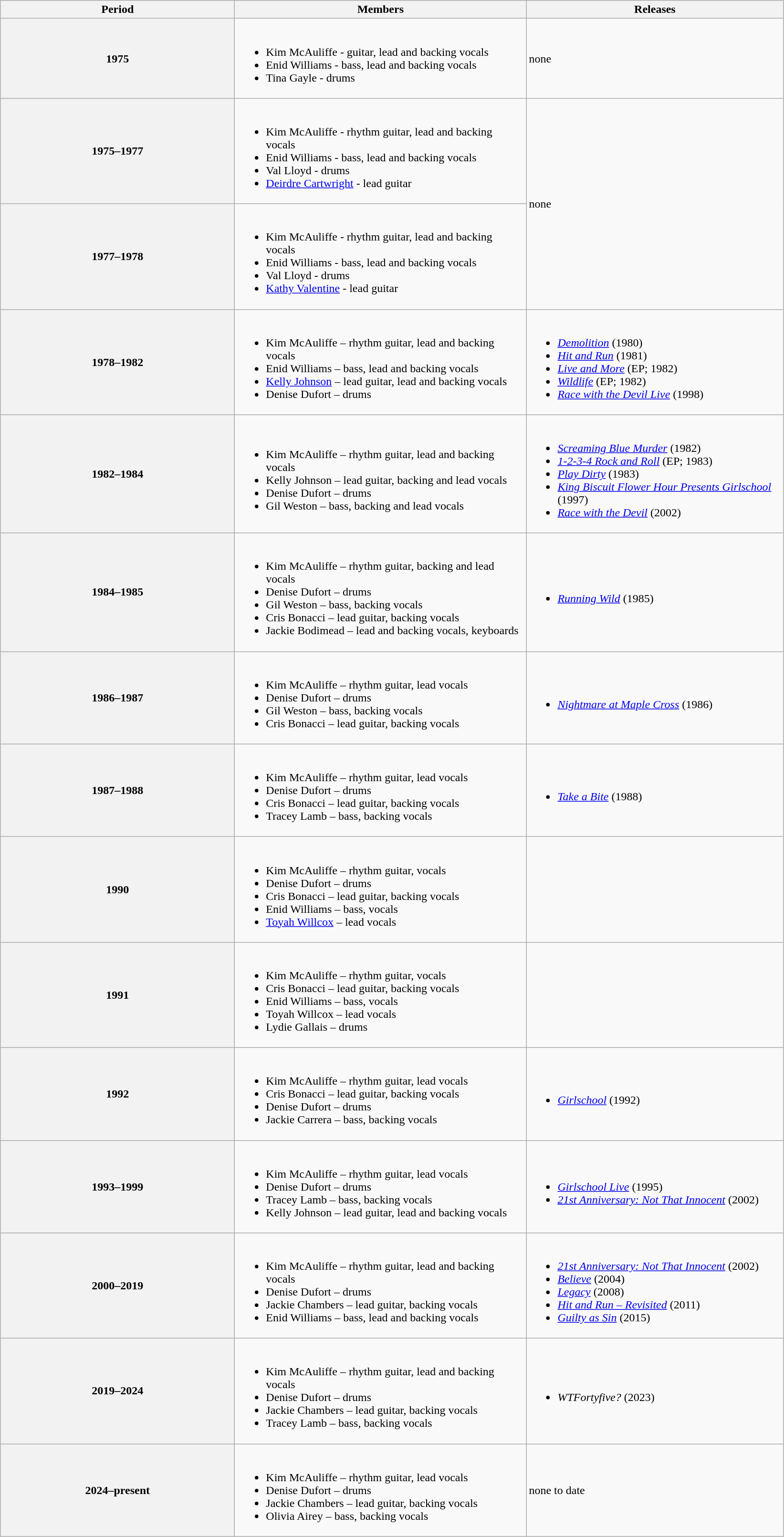<table class="wikitable">
<tr>
<th scope="col" style="width:20em;">Period</th>
<th scope="col" style="width:25em;">Members</th>
<th scope="col" style="width:22em;">Releases</th>
</tr>
<tr>
<th>1975<br></th>
<td><br><ul><li>Kim McAuliffe - guitar, lead and backing vocals</li><li>Enid Williams - bass, lead and backing vocals</li><li>Tina Gayle - drums</li></ul></td>
<td>none </td>
</tr>
<tr>
<th>1975–1977<br></th>
<td><br><ul><li>Kim McAuliffe - rhythm guitar, lead and backing vocals</li><li>Enid Williams - bass, lead and backing vocals</li><li>Val Lloyd - drums</li><li><a href='#'>Deirdre Cartwright</a> - lead guitar</li></ul></td>
<td rowspan="2">none </td>
</tr>
<tr>
<th>1977–1978<br></th>
<td><br><ul><li>Kim McAuliffe - rhythm guitar, lead and backing vocals</li><li>Enid Williams - bass, lead and backing vocals</li><li>Val Lloyd - drums</li><li><a href='#'>Kathy Valentine</a> - lead guitar</li></ul></td>
</tr>
<tr>
<th>1978–1982<br></th>
<td><br><ul><li>Kim McAuliffe – rhythm guitar, lead and backing vocals</li><li>Enid Williams – bass, lead and backing vocals</li><li><a href='#'>Kelly Johnson</a> – lead guitar, lead and backing vocals</li><li>Denise Dufort – drums</li></ul></td>
<td><br><ul><li><em><a href='#'>Demolition</a></em> (1980)</li><li><em><a href='#'>Hit and Run</a></em> (1981)</li><li><em><a href='#'>Live and More</a></em> (EP; 1982)</li><li><em><a href='#'>Wildlife</a></em> (EP; 1982)</li><li><em><a href='#'>Race with the Devil Live</a></em> (1998)</li></ul></td>
</tr>
<tr>
<th>1982–1984</th>
<td><br><ul><li>Kim McAuliffe – rhythm guitar, lead and backing vocals</li><li>Kelly Johnson <em>–</em> lead guitar, backing and lead vocals</li><li>Denise Dufort – drums</li><li>Gil Weston – bass, backing and lead vocals</li></ul></td>
<td><br><ul><li><em><a href='#'>Screaming Blue Murder</a></em> (1982)</li><li><em><a href='#'>1-2-3-4 Rock and Roll</a></em> (EP; 1983)</li><li><em><a href='#'>Play Dirty</a></em> (1983)</li><li><em><a href='#'>King Biscuit Flower Hour Presents Girlschool</a></em> (1997)</li><li><em><a href='#'>Race with the Devil</a></em> (2002)</li></ul></td>
</tr>
<tr>
<th>1984–1985</th>
<td><br><ul><li>Kim McAuliffe – rhythm guitar, backing and lead vocals</li><li>Denise Dufort – drums</li><li>Gil Weston – bass, backing vocals</li><li>Cris Bonacci – lead guitar, backing vocals</li><li>Jackie Bodimead – lead and backing vocals, keyboards</li></ul></td>
<td><br><ul><li><em><a href='#'>Running Wild</a></em> (1985)</li></ul></td>
</tr>
<tr>
<th>1986–1987</th>
<td><br><ul><li>Kim McAuliffe – rhythm guitar, lead vocals</li><li>Denise Dufort – drums</li><li>Gil Weston – bass, backing vocals</li><li>Cris Bonacci – lead guitar, backing vocals</li></ul></td>
<td><br><ul><li><em><a href='#'>Nightmare at Maple Cross</a></em> (1986)</li></ul></td>
</tr>
<tr>
<th>1987–1988</th>
<td><br><ul><li>Kim McAuliffe – rhythm guitar, lead vocals</li><li>Denise Dufort – drums</li><li>Cris Bonacci – lead guitar, backing vocals</li><li>Tracey Lamb – bass, backing vocals</li></ul></td>
<td><br><ul><li><em><a href='#'>Take a Bite</a></em> (1988)</li></ul></td>
</tr>
<tr>
<th>1990<br></th>
<td><br><ul><li>Kim McAuliffe – rhythm guitar, vocals</li><li>Denise Dufort – drums</li><li>Cris Bonacci – lead guitar, backing vocals</li><li>Enid Williams – bass, vocals</li><li><a href='#'>Toyah Willcox</a> – lead vocals</li></ul></td>
<td></td>
</tr>
<tr>
<th>1991<br></th>
<td><br><ul><li>Kim McAuliffe – rhythm guitar, vocals</li><li>Cris Bonacci – lead guitar, backing vocals</li><li>Enid Williams – bass, vocals</li><li>Toyah Willcox – lead vocals</li><li>Lydie Gallais – drums</li></ul></td>
<td></td>
</tr>
<tr>
<th>1992</th>
<td><br><ul><li>Kim McAuliffe – rhythm guitar, lead vocals</li><li>Cris Bonacci – lead guitar, backing vocals</li><li>Denise Dufort – drums</li><li>Jackie Carrera – bass, backing vocals</li></ul></td>
<td><br><ul><li><em><a href='#'>Girlschool</a></em> (1992)</li></ul></td>
</tr>
<tr>
<th>1993–1999</th>
<td><br><ul><li>Kim McAuliffe – rhythm guitar, lead vocals</li><li>Denise Dufort – drums</li><li>Tracey Lamb – bass, backing vocals</li><li>Kelly Johnson – lead guitar, lead and backing vocals</li></ul></td>
<td><br><ul><li><em><a href='#'>Girlschool Live</a></em> (1995)</li><li><em><a href='#'>21st Anniversary: Not That Innocent</a></em> (2002)</li></ul></td>
</tr>
<tr>
<th>2000–2019</th>
<td><br><ul><li>Kim McAuliffe – rhythm guitar, lead and backing vocals</li><li>Denise Dufort – drums</li><li>Jackie Chambers – lead guitar, backing vocals</li><li>Enid Williams – bass, lead and backing vocals</li></ul></td>
<td><br><ul><li><em><a href='#'>21st Anniversary: Not That Innocent</a></em> (2002)</li><li><em><a href='#'>Believe</a></em> (2004)</li><li><em><a href='#'>Legacy</a></em> (2008)</li><li><em><a href='#'>Hit and Run – Revisited</a></em> (2011)</li><li><em><a href='#'>Guilty as Sin</a></em> (2015)</li></ul></td>
</tr>
<tr>
<th>2019–2024</th>
<td><br><ul><li>Kim McAuliffe – rhythm guitar, lead and backing vocals</li><li>Denise Dufort – drums</li><li>Jackie Chambers – lead guitar, backing vocals</li><li>Tracey Lamb – bass, backing vocals</li></ul></td>
<td><br><ul><li><em>WTFortyfive?</em> (2023)</li></ul></td>
</tr>
<tr>
<th>2024–present</th>
<td><br><ul><li>Kim McAuliffe – rhythm guitar, lead vocals</li><li>Denise Dufort – drums</li><li>Jackie Chambers – lead guitar, backing vocals</li><li>Olivia Airey – bass, backing vocals</li></ul></td>
<td>none to date</td>
</tr>
</table>
